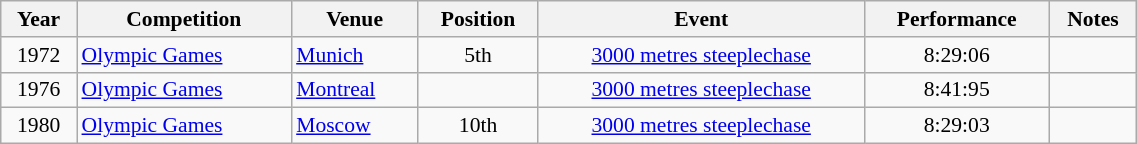<table class="wikitable" width=60% style="font-size:90%; text-align:center;">
<tr>
<th>Year</th>
<th>Competition</th>
<th>Venue</th>
<th>Position</th>
<th>Event</th>
<th>Performance</th>
<th>Notes</th>
</tr>
<tr>
<td>1972</td>
<td align=left><a href='#'>Olympic Games</a></td>
<td align=left> <a href='#'>Munich</a></td>
<td>5th</td>
<td><a href='#'>3000 metres steeplechase</a></td>
<td>8:29:06</td>
<td></td>
</tr>
<tr>
<td>1976</td>
<td align=left><a href='#'>Olympic Games</a></td>
<td align=left> <a href='#'>Montreal</a></td>
<td></td>
<td><a href='#'>3000 metres steeplechase</a></td>
<td>8:41:95</td>
<td></td>
</tr>
<tr>
<td>1980</td>
<td align=left><a href='#'>Olympic Games</a></td>
<td align=left> <a href='#'>Moscow</a></td>
<td>10th</td>
<td><a href='#'>3000 metres steeplechase</a></td>
<td>8:29:03</td>
<td></td>
</tr>
</table>
